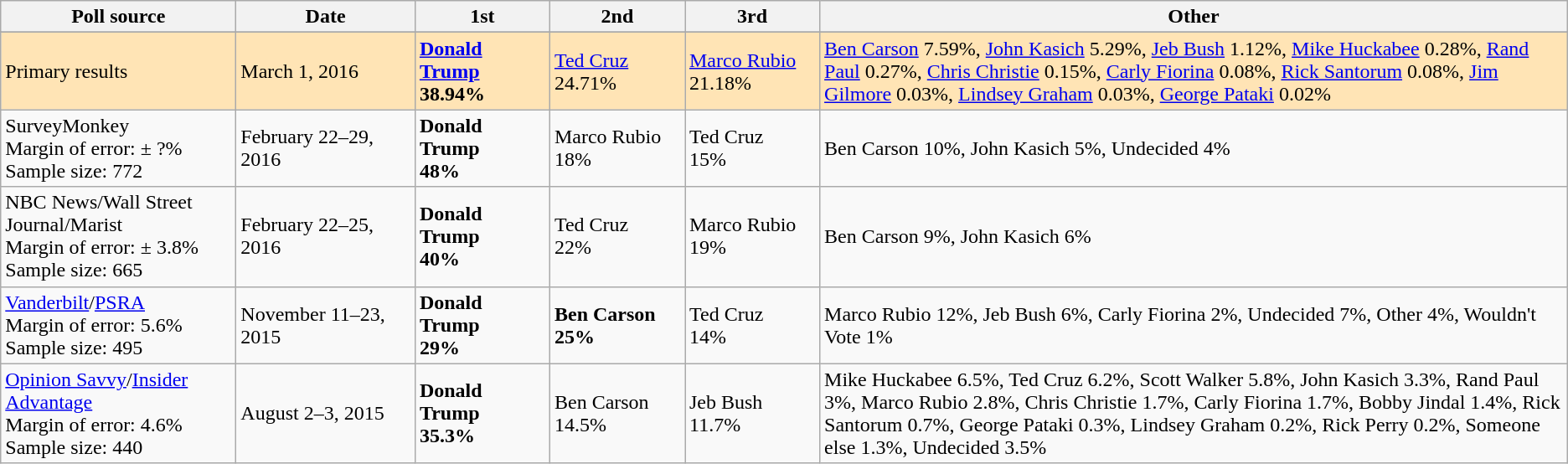<table class="wikitable">
<tr>
<th style="width:180px;">Poll source</th>
<th style="width:135px;">Date</th>
<th style="width:100px;">1st</th>
<th style="width:100px;">2nd</th>
<th style="width:100px;">3rd</th>
<th>Other</th>
</tr>
<tr>
</tr>
<tr style="background:Moccasin;">
<td>Primary results</td>
<td>March 1, 2016</td>
<td><strong><a href='#'>Donald Trump</a><br>38.94%</strong></td>
<td><a href='#'>Ted Cruz</a><br>24.71%</td>
<td><a href='#'>Marco Rubio</a><br>21.18%</td>
<td><a href='#'>Ben Carson</a> 7.59%, <a href='#'>John Kasich</a> 5.29%, <a href='#'>Jeb Bush</a> 1.12%, <a href='#'>Mike Huckabee</a> 0.28%, <a href='#'>Rand Paul</a> 0.27%, <a href='#'>Chris Christie</a> 0.15%, <a href='#'>Carly Fiorina</a> 0.08%, <a href='#'>Rick Santorum</a> 0.08%, <a href='#'>Jim Gilmore</a> 0.03%, <a href='#'>Lindsey Graham</a> 0.03%, <a href='#'>George Pataki</a> 0.02%</td>
</tr>
<tr>
<td>SurveyMonkey<br>Margin of error: ± ?%
Sample size: 772</td>
<td>February 22–29, 2016</td>
<td><strong>Donald Trump<br>48%</strong></td>
<td>Marco Rubio<br>18%</td>
<td>Ted Cruz<br>15%</td>
<td>Ben Carson 10%, John Kasich 5%, Undecided 4%</td>
</tr>
<tr>
<td>NBC News/Wall Street<br>Journal/Marist<br>Margin of error: ± 3.8%
<br>Sample size: 665</td>
<td>February 22–25, 2016</td>
<td><strong>Donald Trump<br>40%</strong></td>
<td>Ted Cruz<br>22%</td>
<td>Marco Rubio<br>19%</td>
<td>Ben Carson 9%, John Kasich 6%</td>
</tr>
<tr>
<td><a href='#'>Vanderbilt</a>/<a href='#'>PSRA</a><br>Margin of error: 5.6%
<br>Sample size: 495</td>
<td>November 11–23, 2015</td>
<td><strong>Donald Trump<br>29%</strong></td>
<td><strong>Ben Carson<br>25%</strong></td>
<td>Ted Cruz<br>14%</td>
<td>Marco Rubio 12%, Jeb Bush 6%, Carly Fiorina 2%, Undecided 7%, Other 4%, Wouldn't Vote 1%</td>
</tr>
<tr>
<td><a href='#'>Opinion Savvy</a>/<a href='#'>Insider Advantage</a><br>Margin of error: 4.6%
<br>Sample size: 440</td>
<td>August 2–3, 2015</td>
<td><strong>Donald Trump<br>35.3%</strong></td>
<td>Ben Carson<br>14.5%</td>
<td>Jeb Bush<br>11.7%</td>
<td>Mike Huckabee 6.5%, Ted Cruz 6.2%, Scott Walker 5.8%, John Kasich 3.3%, Rand Paul 3%, Marco Rubio 2.8%, Chris Christie 1.7%, Carly Fiorina 1.7%, Bobby Jindal 1.4%, Rick Santorum 0.7%, George Pataki 0.3%, Lindsey Graham 0.2%, Rick Perry 0.2%, Someone else 1.3%, Undecided 3.5%</td>
</tr>
</table>
